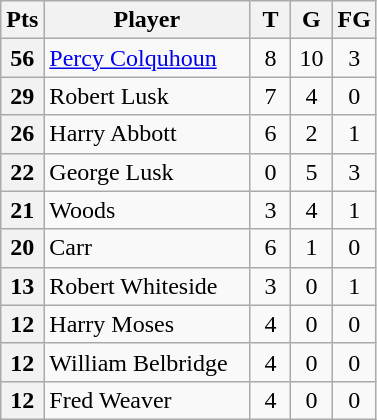<table class="wikitable" style="text-align:center;">
<tr>
<th width="20">Pts</th>
<th width="130">Player</th>
<th width="20">T</th>
<th width="20">G</th>
<th width="20">FG</th>
</tr>
<tr>
<th>56</th>
<td style="text-align:left;"> <a href='#'>Percy Colquhoun</a></td>
<td>8</td>
<td>10</td>
<td>3</td>
</tr>
<tr>
<th>29</th>
<td style="text-align:left;"> Robert Lusk</td>
<td>7</td>
<td>4</td>
<td>0</td>
</tr>
<tr>
<th>26</th>
<td style="text-align:left;"> Harry Abbott</td>
<td>6</td>
<td>2</td>
<td>1</td>
</tr>
<tr>
<th>22</th>
<td style="text-align:left;"> George Lusk</td>
<td>0</td>
<td>5</td>
<td>3</td>
</tr>
<tr>
<th>21</th>
<td style="text-align:left;"> Woods</td>
<td>3</td>
<td>4</td>
<td>1</td>
</tr>
<tr>
<th>20</th>
<td style="text-align:left;"> Carr</td>
<td>6</td>
<td>1</td>
<td>0</td>
</tr>
<tr>
<th>13</th>
<td style="text-align:left;"> Robert Whiteside</td>
<td>3</td>
<td>0</td>
<td>1</td>
</tr>
<tr>
<th>12</th>
<td style="text-align:left;"> Harry Moses</td>
<td>4</td>
<td>0</td>
<td>0</td>
</tr>
<tr>
<th>12</th>
<td style="text-align:left;"> William Belbridge</td>
<td>4</td>
<td>0</td>
<td>0</td>
</tr>
<tr>
<th>12</th>
<td style="text-align:left;"> Fred Weaver</td>
<td>4</td>
<td>0</td>
<td>0</td>
</tr>
</table>
